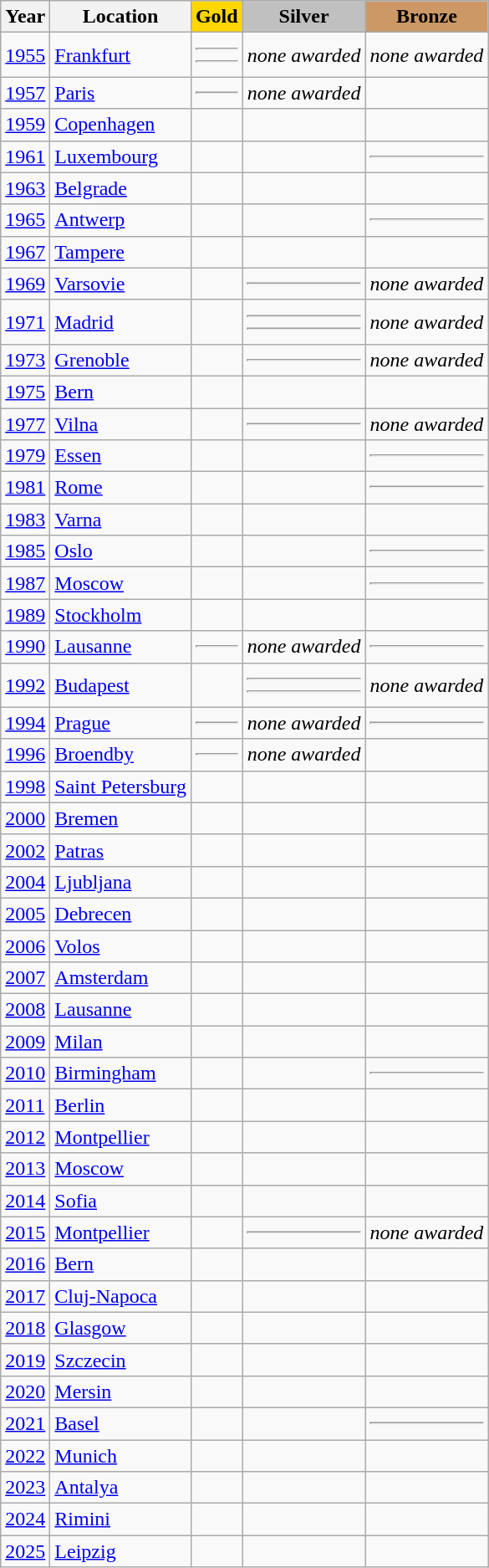<table class="wikitable">
<tr>
<th>Year</th>
<th>Location</th>
<th style="background-color:gold;">Gold</th>
<th style="background-color:silver;">Silver</th>
<th style="background-color:#cc9966;">Bronze</th>
</tr>
<tr>
<td><a href='#'>1955</a></td>
<td> <a href='#'>Frankfurt</a></td>
<td><hr><hr></td>
<td><em>none awarded</em></td>
<td><em>none awarded</em></td>
</tr>
<tr>
<td><a href='#'>1957</a></td>
<td> <a href='#'>Paris</a></td>
<td><hr></td>
<td><em>none awarded</em></td>
<td></td>
</tr>
<tr>
<td><a href='#'>1959</a></td>
<td> <a href='#'>Copenhagen</a></td>
<td></td>
<td></td>
<td></td>
</tr>
<tr>
<td><a href='#'>1961</a></td>
<td> <a href='#'>Luxembourg</a></td>
<td></td>
<td></td>
<td><hr></td>
</tr>
<tr>
<td><a href='#'>1963</a></td>
<td> <a href='#'>Belgrade</a></td>
<td></td>
<td></td>
<td></td>
</tr>
<tr>
<td><a href='#'>1965</a></td>
<td> <a href='#'>Antwerp</a></td>
<td></td>
<td></td>
<td><hr></td>
</tr>
<tr>
<td><a href='#'>1967</a></td>
<td> <a href='#'>Tampere</a></td>
<td></td>
<td></td>
<td></td>
</tr>
<tr>
<td><a href='#'>1969</a></td>
<td> <a href='#'>Varsovie</a></td>
<td></td>
<td><hr></td>
<td><em>none awarded</em></td>
</tr>
<tr>
<td><a href='#'>1971</a></td>
<td> <a href='#'>Madrid</a></td>
<td></td>
<td><hr><hr></td>
<td><em>none awarded</em></td>
</tr>
<tr>
<td><a href='#'>1973</a></td>
<td> <a href='#'>Grenoble</a></td>
<td></td>
<td><hr></td>
<td><em>none awarded</em></td>
</tr>
<tr>
<td><a href='#'>1975</a></td>
<td> <a href='#'>Bern</a></td>
<td></td>
<td></td>
<td></td>
</tr>
<tr>
<td><a href='#'>1977</a></td>
<td> <a href='#'>Vilna</a></td>
<td></td>
<td><hr></td>
<td><em>none awarded</em></td>
</tr>
<tr>
<td><a href='#'>1979</a></td>
<td> <a href='#'>Essen</a></td>
<td></td>
<td></td>
<td><hr></td>
</tr>
<tr>
<td><a href='#'>1981</a></td>
<td> <a href='#'>Rome</a></td>
<td></td>
<td></td>
<td><hr></td>
</tr>
<tr>
<td><a href='#'>1983</a></td>
<td> <a href='#'>Varna</a></td>
<td></td>
<td></td>
<td></td>
</tr>
<tr>
<td><a href='#'>1985</a></td>
<td> <a href='#'>Oslo</a></td>
<td></td>
<td></td>
<td><hr></td>
</tr>
<tr>
<td><a href='#'>1987</a></td>
<td> <a href='#'>Moscow</a></td>
<td></td>
<td></td>
<td><hr></td>
</tr>
<tr>
<td><a href='#'>1989</a></td>
<td> <a href='#'>Stockholm</a></td>
<td></td>
<td></td>
<td></td>
</tr>
<tr>
<td><a href='#'>1990</a></td>
<td> <a href='#'>Lausanne</a></td>
<td><hr></td>
<td><em>none awarded</em></td>
<td><hr></td>
</tr>
<tr>
<td><a href='#'>1992</a></td>
<td> <a href='#'>Budapest</a></td>
<td></td>
<td><hr><hr></td>
<td><em>none awarded</em></td>
</tr>
<tr>
<td><a href='#'>1994</a></td>
<td> <a href='#'>Prague</a></td>
<td><hr></td>
<td><em>none awarded</em></td>
<td><hr></td>
</tr>
<tr>
<td><a href='#'>1996</a></td>
<td> <a href='#'>Broendby</a></td>
<td><hr></td>
<td><em>none awarded</em></td>
<td></td>
</tr>
<tr>
<td><a href='#'>1998</a></td>
<td> <a href='#'>Saint Petersburg</a></td>
<td></td>
<td></td>
<td></td>
</tr>
<tr>
<td><a href='#'>2000</a></td>
<td> <a href='#'>Bremen</a></td>
<td></td>
<td></td>
<td></td>
</tr>
<tr>
<td><a href='#'>2002</a></td>
<td> <a href='#'>Patras</a></td>
<td></td>
<td></td>
<td></td>
</tr>
<tr>
<td><a href='#'>2004</a></td>
<td> <a href='#'>Ljubljana</a></td>
<td></td>
<td></td>
<td></td>
</tr>
<tr>
<td><a href='#'>2005</a></td>
<td> <a href='#'>Debrecen</a></td>
<td></td>
<td></td>
<td></td>
</tr>
<tr>
<td><a href='#'>2006</a></td>
<td> <a href='#'>Volos</a></td>
<td></td>
<td></td>
<td></td>
</tr>
<tr>
<td><a href='#'>2007</a></td>
<td> <a href='#'>Amsterdam</a></td>
<td></td>
<td></td>
<td></td>
</tr>
<tr>
<td><a href='#'>2008</a></td>
<td> <a href='#'>Lausanne</a></td>
<td></td>
<td></td>
<td></td>
</tr>
<tr>
<td><a href='#'>2009</a></td>
<td> <a href='#'>Milan</a></td>
<td></td>
<td></td>
<td></td>
</tr>
<tr>
<td><a href='#'>2010</a></td>
<td> <a href='#'>Birmingham</a></td>
<td></td>
<td></td>
<td><hr></td>
</tr>
<tr>
<td><a href='#'>2011</a></td>
<td> <a href='#'>Berlin</a></td>
<td></td>
<td></td>
<td></td>
</tr>
<tr>
<td><a href='#'>2012</a></td>
<td> <a href='#'>Montpellier</a></td>
<td></td>
<td></td>
<td></td>
</tr>
<tr>
<td><a href='#'>2013</a></td>
<td> <a href='#'>Moscow</a></td>
<td></td>
<td></td>
<td></td>
</tr>
<tr>
<td><a href='#'>2014</a></td>
<td> <a href='#'>Sofia</a></td>
<td></td>
<td></td>
<td></td>
</tr>
<tr>
<td><a href='#'>2015</a></td>
<td> <a href='#'>Montpellier</a></td>
<td></td>
<td><hr></td>
<td><em>none awarded</em></td>
</tr>
<tr>
<td><a href='#'>2016</a></td>
<td> <a href='#'>Bern</a></td>
<td></td>
<td></td>
<td></td>
</tr>
<tr>
<td><a href='#'>2017</a></td>
<td> <a href='#'>Cluj-Napoca</a></td>
<td></td>
<td></td>
<td></td>
</tr>
<tr>
<td><a href='#'>2018</a></td>
<td> <a href='#'>Glasgow</a></td>
<td></td>
<td></td>
<td></td>
</tr>
<tr>
<td><a href='#'>2019</a></td>
<td> <a href='#'>Szczecin</a></td>
<td></td>
<td></td>
<td></td>
</tr>
<tr>
<td><a href='#'>2020</a></td>
<td> <a href='#'>Mersin</a></td>
<td></td>
<td></td>
<td></td>
</tr>
<tr>
<td><a href='#'>2021</a></td>
<td> <a href='#'>Basel</a></td>
<td></td>
<td></td>
<td><hr></td>
</tr>
<tr>
<td><a href='#'>2022</a></td>
<td> <a href='#'>Munich</a></td>
<td></td>
<td></td>
<td></td>
</tr>
<tr>
<td><a href='#'>2023</a></td>
<td> <a href='#'>Antalya</a></td>
<td></td>
<td></td>
<td></td>
</tr>
<tr>
<td><a href='#'>2024</a></td>
<td> <a href='#'>Rimini</a></td>
<td></td>
<td></td>
<td></td>
</tr>
<tr>
<td><a href='#'>2025</a></td>
<td> <a href='#'>Leipzig</a></td>
<td></td>
<td></td>
<td></td>
</tr>
</table>
